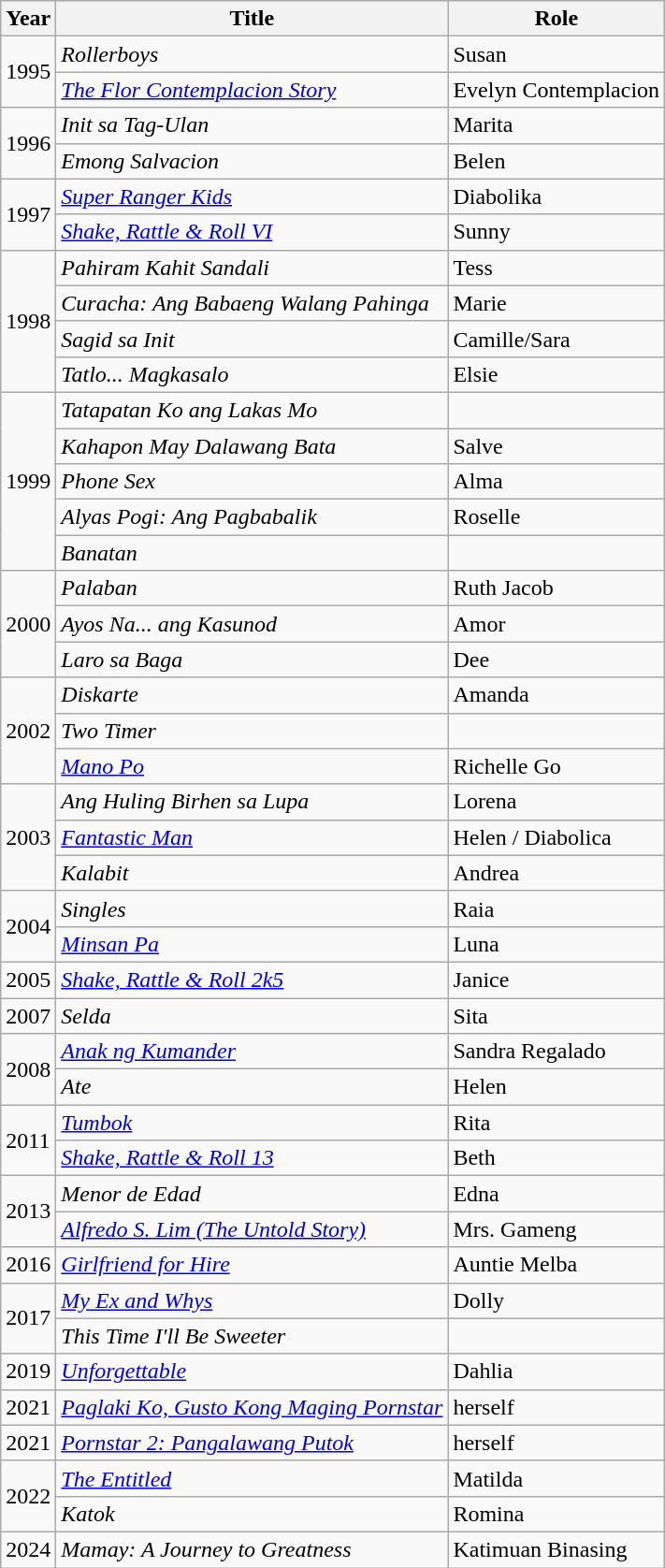<table class="wikitable">
<tr>
<th>Year</th>
<th>Title</th>
<th>Role</th>
</tr>
<tr>
<td rowspan="2">1995</td>
<td><em>Rollerboys</em></td>
<td>Susan</td>
</tr>
<tr>
<td><em><a href='#'>The Flor Contemplacion Story</a></em></td>
<td>Evelyn Contemplacion</td>
</tr>
<tr>
<td rowspan="2">1996</td>
<td><em>Init sa Tag-Ulan</em></td>
<td>Marita</td>
</tr>
<tr>
<td><em>Emong Salvacion</em></td>
<td>Belen</td>
</tr>
<tr>
<td rowspan="2">1997</td>
<td><em><a href='#'>Super Ranger Kids</a></em></td>
<td>Diabolika</td>
</tr>
<tr>
<td><em><a href='#'>Shake, Rattle & Roll VI</a></em></td>
<td>Sunny</td>
</tr>
<tr>
<td rowspan="4">1998</td>
<td><em>Pahiram Kahit Sandali</em></td>
<td>Tess</td>
</tr>
<tr>
<td><em>Curacha: Ang Babaeng Walang Pahinga</em></td>
<td>Marie</td>
</tr>
<tr>
<td><em>Sagid sa Init</em></td>
<td>Camille/Sara</td>
</tr>
<tr>
<td><em>Tatlo... Magkasalo</em></td>
<td>Elsie</td>
</tr>
<tr>
<td rowspan="5">1999</td>
<td><em>Tatapatan Ko ang Lakas Mo</em></td>
<td></td>
</tr>
<tr>
<td><em>Kahapon May Dalawang Bata</em></td>
<td>Salve</td>
</tr>
<tr>
<td><em>Phone Sex</em></td>
<td>Alma</td>
</tr>
<tr>
<td><em>Alyas Pogi: Ang Pagbabalik</em></td>
<td>Roselle</td>
</tr>
<tr>
<td><em>Banatan</em></td>
<td></td>
</tr>
<tr>
<td rowspan="3">2000</td>
<td><em>Palaban</em></td>
<td>Ruth Jacob </td>
</tr>
<tr>
<td><em>Ayos Na... ang Kasunod</em></td>
<td>Amor </td>
</tr>
<tr>
<td><em>Laro sa Baga</em></td>
<td>Dee </td>
</tr>
<tr>
<td rowspan="3">2002</td>
<td><em>Diskarte</em></td>
<td>Amanda</td>
</tr>
<tr>
<td><em>Two Timer</em></td>
<td></td>
</tr>
<tr>
<td><em><a href='#'>Mano Po</a></em></td>
<td>Richelle Go </td>
</tr>
<tr>
<td rowspan="3">2003</td>
<td><em>Ang Huling Birhen sa Lupa</em></td>
<td>Lorena</td>
</tr>
<tr>
<td><em><a href='#'>Fantastic Man</a></em></td>
<td>Helen / Diabolica</td>
</tr>
<tr>
<td><em>Kalabit</em></td>
<td>Andrea</td>
</tr>
<tr>
<td rowspan="2">2004</td>
<td><em>Singles</em></td>
<td>Raia</td>
</tr>
<tr>
<td><em><a href='#'>Minsan Pa</a></em></td>
<td>Luna </td>
</tr>
<tr>
<td>2005</td>
<td><em><a href='#'>Shake, Rattle & Roll 2k5</a></em></td>
<td>Janice </td>
</tr>
<tr>
<td>2007</td>
<td><em>Selda</em></td>
<td>Sita</td>
</tr>
<tr>
<td rowspan="2">2008</td>
<td><em><a href='#'>Anak ng Kumander</a></em></td>
<td>Sandra Regalado</td>
</tr>
<tr>
<td><em>Ate</em></td>
<td>Helen</td>
</tr>
<tr>
<td rowspan="2">2011</td>
<td><em><a href='#'>Tumbok</a></em></td>
<td>Rita</td>
</tr>
<tr>
<td><em><a href='#'>Shake, Rattle & Roll 13</a></em></td>
<td>Beth</td>
</tr>
<tr>
<td rowspan="2">2013</td>
<td><em>Menor de Edad</em></td>
<td>Edna </td>
</tr>
<tr>
<td><em><a href='#'>Alfredo S. Lim (The Untold Story)</a></em></td>
<td>Mrs. Gameng </td>
</tr>
<tr>
<td>2016</td>
<td><em><a href='#'>Girlfriend for Hire</a></em></td>
<td>Auntie Melba</td>
</tr>
<tr>
<td rowspan="2">2017</td>
<td><em><a href='#'>My Ex and Whys</a></em></td>
<td>Dolly</td>
</tr>
<tr>
<td><em>This Time I'll Be Sweeter</em></td>
<td></td>
</tr>
<tr>
<td>2019</td>
<td><em><a href='#'>Unforgettable</a></em></td>
<td>Dahlia</td>
</tr>
<tr>
<td>2021</td>
<td><em><a href='#'>Paglaki Ko, Gusto Kong Maging Pornstar</a></em></td>
<td>herself</td>
</tr>
<tr>
<td>2021</td>
<td><em><a href='#'>Pornstar 2: Pangalawang Putok</a></em></td>
<td>herself</td>
</tr>
<tr>
<td rowspan="2">2022</td>
<td><em><a href='#'>The Entitled</a></em></td>
<td>Matilda</td>
</tr>
<tr>
<td><em>Katok</em></td>
<td>Romina</td>
</tr>
<tr>
<td>2024</td>
<td><em>Mamay: A Journey to Greatness</em></td>
<td>Katimuan Binasing</td>
</tr>
</table>
